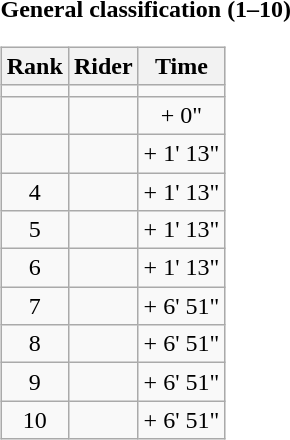<table>
<tr>
<td><strong>General classification (1–10)</strong><br><table class="wikitable">
<tr>
<th scope="col">Rank</th>
<th scope="col">Rider</th>
<th scope="col">Time</th>
</tr>
<tr>
<td style="text-align:center;"></td>
<td></td>
<td style="text-align:center;"></td>
</tr>
<tr>
<td style="text-align:center;"></td>
<td></td>
<td style="text-align:center;">+ 0"</td>
</tr>
<tr>
<td style="text-align:center;"></td>
<td></td>
<td style="text-align:center;">+ 1' 13"</td>
</tr>
<tr>
<td style="text-align:center;">4</td>
<td></td>
<td style="text-align:center;">+ 1' 13"</td>
</tr>
<tr>
<td style="text-align:center;">5</td>
<td></td>
<td style="text-align:center;">+ 1' 13"</td>
</tr>
<tr>
<td style="text-align:center;">6</td>
<td></td>
<td style="text-align:center;">+ 1' 13"</td>
</tr>
<tr>
<td style="text-align:center;">7</td>
<td></td>
<td style="text-align:center;">+ 6' 51"</td>
</tr>
<tr>
<td style="text-align:center;">8</td>
<td></td>
<td style="text-align:center;">+ 6' 51"</td>
</tr>
<tr>
<td style="text-align:center;">9</td>
<td></td>
<td style="text-align:center;">+ 6' 51"</td>
</tr>
<tr>
<td style="text-align:center;">10</td>
<td></td>
<td style="text-align:center;">+ 6' 51"</td>
</tr>
</table>
</td>
</tr>
</table>
